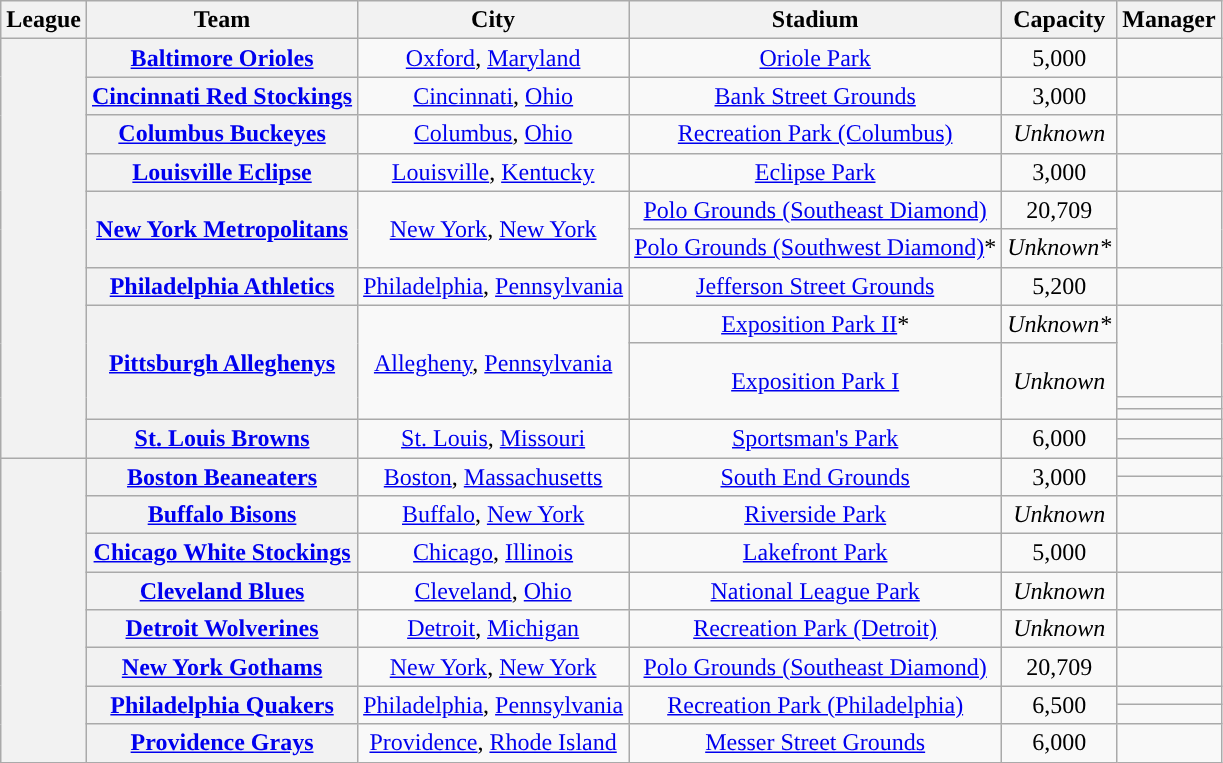<table class="wikitable sortable plainrowheaders" style="text-align:center;">
<tr>
<th scope="col">League</th>
<th scope="col">Team</th>
<th scope="col">City</th>
<th scope="col">Stadium</th>
<th scope="col">Capacity</th>
<th scope="col">Manager</th>
</tr>
<tr>
<th rowspan="13"></th>
<th scope="row"><a href='#'>Baltimore Orioles</a></th>
<td><a href='#'>Oxford</a>, <a href='#'>Maryland</a></td>
<td><a href='#'>Oriole Park</a></td>
<td>5,000</td>
<td></td>
</tr>
<tr>
<th scope="row"><a href='#'>Cincinnati Red Stockings</a></th>
<td><a href='#'>Cincinnati</a>, <a href='#'>Ohio</a></td>
<td><a href='#'>Bank Street Grounds</a></td>
<td>3,000</td>
<td></td>
</tr>
<tr>
<th scope="row"><a href='#'>Columbus Buckeyes</a></th>
<td><a href='#'>Columbus</a>, <a href='#'>Ohio</a></td>
<td><a href='#'>Recreation Park (Columbus)</a></td>
<td><em>Unknown</em></td>
<td></td>
</tr>
<tr>
<th scope="row"><a href='#'>Louisville Eclipse</a></th>
<td><a href='#'>Louisville</a>, <a href='#'>Kentucky</a></td>
<td><a href='#'>Eclipse Park</a></td>
<td>3,000</td>
<td></td>
</tr>
<tr>
<th rowspan="2" scope="row"><a href='#'>New York Metropolitans</a></th>
<td rowspan="2"><a href='#'>New York</a>, <a href='#'>New York</a></td>
<td><a href='#'>Polo Grounds (Southeast Diamond)</a></td>
<td>20,709</td>
<td rowspan="2"></td>
</tr>
<tr>
<td><a href='#'>Polo Grounds (Southwest Diamond)</a>*</td>
<td><em>Unknown*</em></td>
</tr>
<tr>
<th scope="row"><a href='#'>Philadelphia Athletics</a></th>
<td><a href='#'>Philadelphia</a>, <a href='#'>Pennsylvania</a></td>
<td><a href='#'>Jefferson Street Grounds</a></td>
<td>5,200</td>
<td></td>
</tr>
<tr>
<th rowspan="4" scope="row"><a href='#'>Pittsburgh Alleghenys</a></th>
<td rowspan="4"><a href='#'>Allegheny</a>, <a href='#'>Pennsylvania</a></td>
<td><a href='#'>Exposition Park II</a>*</td>
<td><em>Unknown*</em></td>
<td rowspan="2"><br><br> </td>
</tr>
<tr>
<td rowspan="3"><a href='#'>Exposition Park I</a></td>
<td rowspan="3"><em>Unknown</em></td>
</tr>
<tr>
<td></td>
</tr>
<tr>
<td></td>
</tr>
<tr>
<th rowspan="2" scope="row"><a href='#'>St. Louis Browns</a></th>
<td rowspan="2"><a href='#'>St. Louis</a>, <a href='#'>Missouri</a></td>
<td rowspan="2"><a href='#'>Sportsman's Park</a></td>
<td rowspan="2">6,000</td>
<td></td>
</tr>
<tr>
<td></td>
</tr>
<tr>
<th rowspan="10"></th>
<th rowspan="2" scope="row"><a href='#'>Boston Beaneaters</a></th>
<td rowspan="2"><a href='#'>Boston</a>, <a href='#'>Massachusetts</a></td>
<td rowspan="2"><a href='#'>South End Grounds</a></td>
<td rowspan="2">3,000</td>
<td></td>
</tr>
<tr>
<td></td>
</tr>
<tr>
<th scope="row"><a href='#'>Buffalo Bisons</a></th>
<td><a href='#'>Buffalo</a>, <a href='#'>New York</a></td>
<td><a href='#'>Riverside Park</a></td>
<td><em>Unknown</em></td>
<td></td>
</tr>
<tr>
<th scope="row"><a href='#'>Chicago White Stockings</a></th>
<td><a href='#'>Chicago</a>, <a href='#'>Illinois</a></td>
<td><a href='#'>Lakefront Park</a></td>
<td>5,000</td>
<td></td>
</tr>
<tr>
<th scope="row"><a href='#'>Cleveland Blues</a></th>
<td><a href='#'>Cleveland</a>, <a href='#'>Ohio</a></td>
<td><a href='#'>National League Park</a></td>
<td><em>Unknown</em></td>
<td></td>
</tr>
<tr>
<th scope="row"><a href='#'>Detroit Wolverines</a></th>
<td><a href='#'>Detroit</a>, <a href='#'>Michigan</a></td>
<td><a href='#'>Recreation Park (Detroit)</a></td>
<td><em>Unknown</em></td>
<td></td>
</tr>
<tr>
<th scope="row"><a href='#'>New York Gothams</a></th>
<td><a href='#'>New York</a>, <a href='#'>New York</a></td>
<td><a href='#'>Polo Grounds (Southeast Diamond)</a></td>
<td>20,709</td>
<td></td>
</tr>
<tr>
<th rowspan="2" scope="row"><a href='#'>Philadelphia Quakers</a></th>
<td rowspan="2"><a href='#'>Philadelphia</a>, <a href='#'>Pennsylvania</a></td>
<td rowspan="2"><a href='#'>Recreation Park (Philadelphia)</a></td>
<td rowspan="2">6,500</td>
<td></td>
</tr>
<tr>
<td></td>
</tr>
<tr>
<th scope="row"><a href='#'>Providence Grays</a></th>
<td><a href='#'>Providence</a>, <a href='#'>Rhode Island</a></td>
<td><a href='#'>Messer Street Grounds</a></td>
<td>6,000</td>
<td></td>
</tr>
</table>
